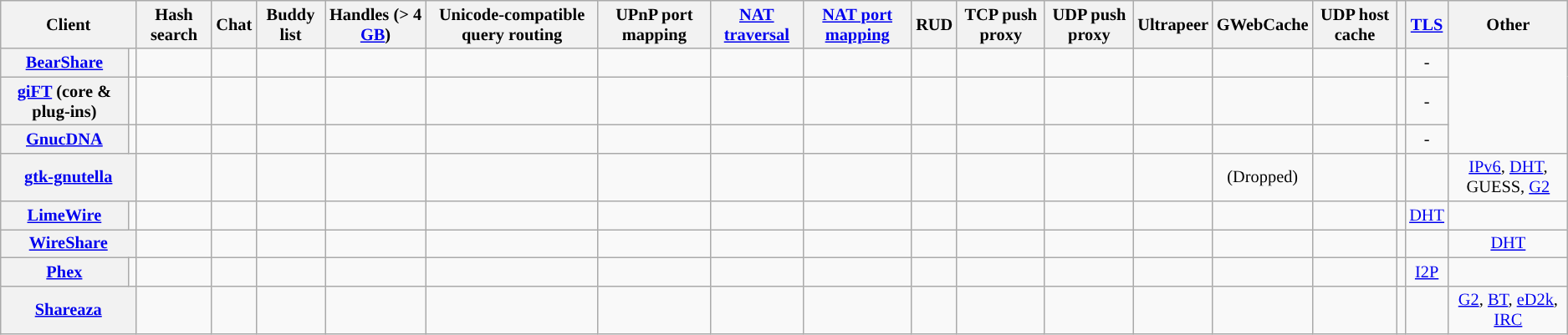<table class="wikitable sortable plainrowheaders" style="font-size: 85%; text-align: center;">
<tr>
<th colspan=2>Client</th>
<th>Hash search</th>
<th>Chat</th>
<th>Buddy list</th>
<th>Handles  (> 4 <a href='#'>GB</a>)</th>
<th>Unicode-compatible query routing</th>
<th>UPnP port mapping</th>
<th><a href='#'>NAT traversal</a></th>
<th><a href='#'>NAT port mapping</a></th>
<th>RUD</th>
<th>TCP push proxy</th>
<th>UDP push proxy</th>
<th>Ultrapeer</th>
<th>GWebCache</th>
<th>UDP host cache</th>
<th></th>
<th><a href='#'>TLS</a></th>
<th>Other</th>
</tr>
<tr>
<th scope=row style="background:"><a href='#'>BearShare</a></th>
<td></td>
<td></td>
<td></td>
<td></td>
<td></td>
<td></td>
<td></td>
<td></td>
<td></td>
<td></td>
<td></td>
<td></td>
<td></td>
<td></td>
<td></td>
<td></td>
<td>-</td>
</tr>
<tr>
<th scope=row style="background:"><a href='#'>giFT</a> (core & plug-ins)</th>
<td></td>
<td></td>
<td></td>
<td></td>
<td></td>
<td></td>
<td></td>
<td></td>
<td></td>
<td> </td>
<td></td>
<td> </td>
<td></td>
<td></td>
<td></td>
<td></td>
<td>-</td>
</tr>
<tr>
<th scope=row style="background:"><a href='#'>GnucDNA</a> </th>
<td></td>
<td></td>
<td></td>
<td></td>
<td></td>
<td></td>
<td></td>
<td></td>
<td></td>
<td></td>
<td></td>
<td> </td>
<td></td>
<td></td>
<td></td>
<td></td>
<td>-</td>
</tr>
<tr>
<th scope=row colspan=2><a href='#'>gtk-gnutella</a></th>
<td> </td>
<td></td>
<td></td>
<td></td>
<td></td>
<td></td>
<td></td>
<td></td>
<td> </td>
<td></td>
<td></td>
<td></td>
<td> (Dropped)</td>
<td></td>
<td></td>
<td></td>
<td><a href='#'>IPv6</a>, <a href='#'>DHT</a>, GUESS, <a href='#'>G2</a></td>
</tr>
<tr>
<th scope=row style="background:"><a href='#'>LimeWire</a></th>
<td> </td>
<td></td>
<td></td>
<td></td>
<td></td>
<td></td>
<td> </td>
<td> </td>
<td></td>
<td></td>
<td></td>
<td></td>
<td></td>
<td></td>
<td></td>
<td></td>
<td><a href='#'>DHT</a></td>
</tr>
<tr>
<th scope=row colspan=2><a href='#'>WireShare</a></th>
<td> </td>
<td></td>
<td></td>
<td></td>
<td></td>
<td></td>
<td> </td>
<td> </td>
<td></td>
<td></td>
<td></td>
<td></td>
<td></td>
<td></td>
<td></td>
<td></td>
<td><a href='#'>DHT</a></td>
</tr>
<tr>
<th scope=row style="background:"><a href='#'>Phex</a></th>
<td></td>
<td></td>
<td></td>
<td></td>
<td></td>
<td></td>
<td></td>
<td></td>
<td></td>
<td></td>
<td></td>
<td></td>
<td></td>
<td></td>
<td></td>
<td></td>
<td><a href='#'>I2P</a></td>
</tr>
<tr>
<th scope=row colspan=2><a href='#'>Shareaza</a></th>
<td></td>
<td></td>
<td></td>
<td></td>
<td></td>
<td></td>
<td></td>
<td></td>
<td></td>
<td></td>
<td></td>
<td></td>
<td></td>
<td></td>
<td></td>
<td></td>
<td><a href='#'>G2</a>, <a href='#'>BT</a>, <a href='#'>eD2k</a>, <a href='#'>IRC</a></td>
</tr>
</table>
